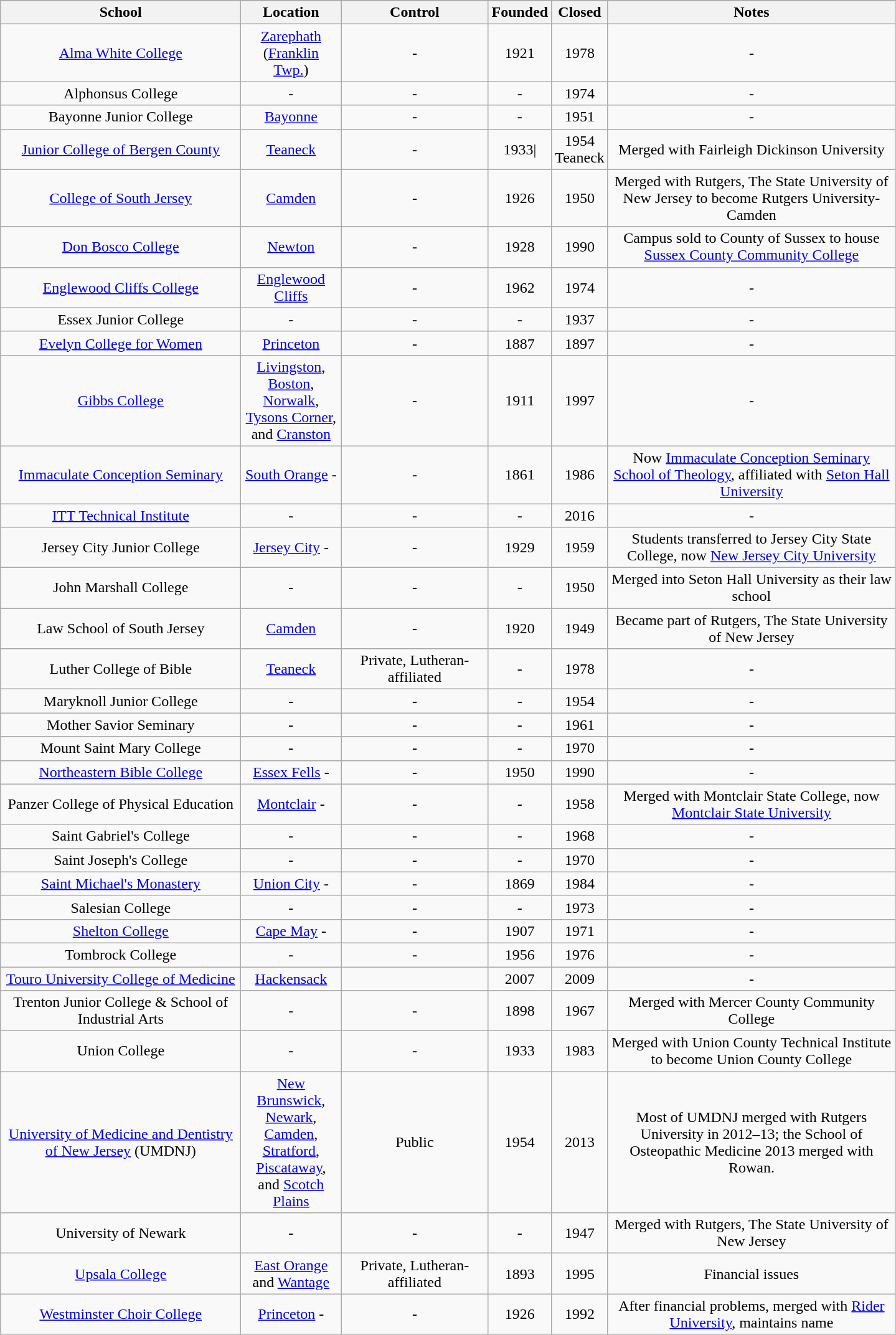<table class="wikitable sortable" style="text-align:center;">
<tr>
</tr>
<tr>
<th scope="col" width=250>School</th>
<th scope="col" width=100>Location</th>
<th scope="col" width=150>Control</th>
<th scope="col" width=50>Founded</th>
<th scope="col" width=50>Closed</th>
<th scope="col" width=300>Notes</th>
</tr>
<tr>
<td><a href='#'>Alma White College</a></td>
<td><a href='#'>Zarephath</a> (<a href='#'>Franklin Twp.</a>)</td>
<td>-</td>
<td align="center">1921</td>
<td align="center">1978</td>
<td>-</td>
</tr>
<tr>
<td>Alphonsus College</td>
<td>-</td>
<td>-</td>
<td>-</td>
<td align="center">1974</td>
<td>-</td>
</tr>
<tr>
<td>Bayonne Junior College</td>
<td><a href='#'>Bayonne</a></td>
<td>-</td>
<td>-</td>
<td align="center">1951</td>
<td>-</td>
</tr>
<tr>
<td><a href='#'>Junior College of Bergen County</a></td>
<td><a href='#'>Teaneck</a></td>
<td>-</td>
<td align="center">1933|</td>
<td align="center">1954 Teaneck</td>
<td>Merged with Fairleigh Dickinson University</td>
</tr>
<tr>
<td><a href='#'>College of South Jersey</a></td>
<td><a href='#'>Camden</a></td>
<td>-</td>
<td align="center">1926</td>
<td align="center">1950</td>
<td>Merged with Rutgers, The State University of New Jersey to become Rutgers University-Camden</td>
</tr>
<tr>
<td><a href='#'>Don Bosco College</a></td>
<td><a href='#'>Newton</a></td>
<td>-</td>
<td align="center">1928</td>
<td align="center">1990</td>
<td>Campus sold to County of Sussex to house <a href='#'>Sussex County Community College</a></td>
</tr>
<tr>
<td><a href='#'>Englewood Cliffs College</a></td>
<td><a href='#'>Englewood Cliffs</a></td>
<td>-</td>
<td align="center">1962</td>
<td align="center">1974</td>
<td>-</td>
</tr>
<tr>
<td>Essex Junior College</td>
<td>-</td>
<td>-</td>
<td>-</td>
<td align="center">1937</td>
<td>-</td>
</tr>
<tr>
<td><a href='#'>Evelyn College for Women</a></td>
<td><a href='#'>Princeton</a></td>
<td>-</td>
<td align="center">1887</td>
<td align="center">1897</td>
<td>-</td>
</tr>
<tr>
<td><a href='#'>Gibbs College</a></td>
<td><a href='#'>Livingston</a>, <a href='#'>Boston</a>, <a href='#'>Norwalk</a>, <a href='#'>Tysons Corner</a>, and <a href='#'>Cranston</a></td>
<td>-</td>
<td align="center">1911</td>
<td align="center">1997</td>
<td>-</td>
</tr>
<tr>
<td><a href='#'>Immaculate Conception Seminary</a></td>
<td><a href='#'>South Orange</a> -</td>
<td>-</td>
<td align="center">1861</td>
<td align="center">1986</td>
<td>Now <a href='#'>Immaculate Conception Seminary School of Theology</a>, affiliated with <a href='#'>Seton Hall University</a></td>
</tr>
<tr>
<td><a href='#'>ITT Technical Institute</a></td>
<td>-</td>
<td>-</td>
<td>-</td>
<td>2016</td>
<td>-</td>
</tr>
<tr>
<td>Jersey City Junior College</td>
<td><a href='#'>Jersey City</a> -</td>
<td>-</td>
<td align="center">1929</td>
<td align="center">1959</td>
<td>Students transferred to Jersey City State College, now <a href='#'>New Jersey City University</a></td>
</tr>
<tr>
<td>John Marshall College</td>
<td>-</td>
<td>-</td>
<td>-</td>
<td align="center">1950</td>
<td>Merged into Seton Hall University as their law school</td>
</tr>
<tr>
<td>Law School of South Jersey</td>
<td><a href='#'>Camden</a></td>
<td>-</td>
<td align="center">1920</td>
<td align="center">1949</td>
<td>Became part of Rutgers, The State University of New Jersey</td>
</tr>
<tr>
<td>Luther College of Bible</td>
<td><a href='#'>Teaneck</a></td>
<td>Private, Lutheran-affiliated</td>
<td>-</td>
<td align="center">1978</td>
<td>-</td>
</tr>
<tr>
<td>Maryknoll Junior College</td>
<td>-</td>
<td>-</td>
<td>-</td>
<td align="center">1954</td>
<td>-</td>
</tr>
<tr>
<td>Mother Savior Seminary</td>
<td>-</td>
<td>-</td>
<td>-</td>
<td align="center">1961</td>
<td>-</td>
</tr>
<tr>
<td>Mount Saint Mary College</td>
<td>-</td>
<td>-</td>
<td>-</td>
<td align="center">1970</td>
<td>-</td>
</tr>
<tr>
<td><a href='#'>Northeastern Bible College</a></td>
<td><a href='#'>Essex Fells</a> -</td>
<td>-</td>
<td align="center">1950</td>
<td align="center">1990</td>
<td>-</td>
</tr>
<tr>
<td>Panzer College of Physical Education</td>
<td><a href='#'>Montclair</a> -</td>
<td>-</td>
<td>-</td>
<td align="center">1958</td>
<td>Merged with Montclair State College, now <a href='#'>Montclair State University</a></td>
</tr>
<tr>
<td>Saint Gabriel's College</td>
<td>-</td>
<td>-</td>
<td>-</td>
<td align="center">1968</td>
<td>-</td>
</tr>
<tr>
<td>Saint Joseph's College</td>
<td>-</td>
<td>-</td>
<td>-</td>
<td align="center">1970</td>
<td>-</td>
</tr>
<tr>
<td><a href='#'>Saint Michael's Monastery</a></td>
<td><a href='#'>Union City</a> -</td>
<td>-</td>
<td align="center">1869</td>
<td align="center">1984</td>
<td>-</td>
</tr>
<tr>
<td>Salesian College</td>
<td>-</td>
<td>-</td>
<td>-</td>
<td align="center">1973</td>
<td>-</td>
</tr>
<tr>
<td><a href='#'>Shelton College</a></td>
<td><a href='#'>Cape May</a> -</td>
<td>-</td>
<td align="center">1907</td>
<td align="center">1971</td>
<td>-</td>
</tr>
<tr>
<td>Tombrock College</td>
<td>-</td>
<td>-</td>
<td align="center">1956</td>
<td align="center">1976</td>
<td>-</td>
</tr>
<tr>
<td><a href='#'>Touro University College of Medicine</a></td>
<td><a href='#'>Hackensack</a></td>
<td></td>
<td align="center">2007</td>
<td align="center">2009</td>
<td>-</td>
</tr>
<tr>
<td>Trenton Junior College & School of Industrial Arts</td>
<td>-</td>
<td>-</td>
<td align="center">1898</td>
<td align="center">1967</td>
<td>Merged with Mercer County Community College</td>
</tr>
<tr>
<td>Union College</td>
<td>-</td>
<td>-</td>
<td align="center">1933</td>
<td align="center">1983</td>
<td>Merged with Union County Technical Institute to become Union County College</td>
</tr>
<tr>
<td><a href='#'>University of Medicine and Dentistry of New Jersey</a> (UMDNJ)</td>
<td><a href='#'>New Brunswick</a>, <a href='#'>Newark</a>, <a href='#'>Camden</a>, <a href='#'>Stratford</a>, <a href='#'>Piscataway</a>, and <a href='#'>Scotch Plains</a></td>
<td>Public</td>
<td align="center">1954</td>
<td align="center">2013</td>
<td>Most of UMDNJ merged with Rutgers University in 2012–13; the School of Osteopathic Medicine 2013 merged with Rowan.</td>
</tr>
<tr>
<td>University of Newark</td>
<td>-</td>
<td>-</td>
<td>-</td>
<td align="center">1947</td>
<td>Merged with Rutgers, The State University of New Jersey</td>
</tr>
<tr>
<td><a href='#'>Upsala College</a></td>
<td><a href='#'>East Orange</a> and <a href='#'>Wantage</a></td>
<td>Private, Lutheran-affiliated</td>
<td align="center">1893</td>
<td align="center">1995</td>
<td>Financial issues</td>
</tr>
<tr>
<td><a href='#'>Westminster Choir College</a></td>
<td><a href='#'>Princeton</a> -</td>
<td>-</td>
<td align="center">1926</td>
<td align="center">1992</td>
<td>After financial problems, merged with <a href='#'>Rider University</a>, maintains name</td>
</tr>
</table>
